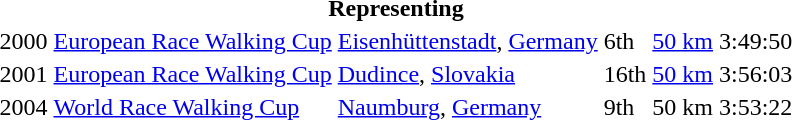<table>
<tr>
<th colspan="6">Representing </th>
</tr>
<tr>
<td>2000</td>
<td><a href='#'>European Race Walking Cup</a></td>
<td><a href='#'>Eisenhüttenstadt</a>, <a href='#'>Germany</a></td>
<td>6th</td>
<td><a href='#'>50 km</a></td>
<td>3:49:50</td>
</tr>
<tr>
<td>2001</td>
<td><a href='#'>European Race Walking Cup</a></td>
<td><a href='#'>Dudince</a>, <a href='#'>Slovakia</a></td>
<td>16th</td>
<td><a href='#'>50 km</a></td>
<td>3:56:03</td>
</tr>
<tr>
<td>2004</td>
<td><a href='#'>World Race Walking Cup</a></td>
<td><a href='#'>Naumburg</a>, <a href='#'>Germany</a></td>
<td>9th</td>
<td>50 km</td>
<td>3:53:22</td>
</tr>
</table>
